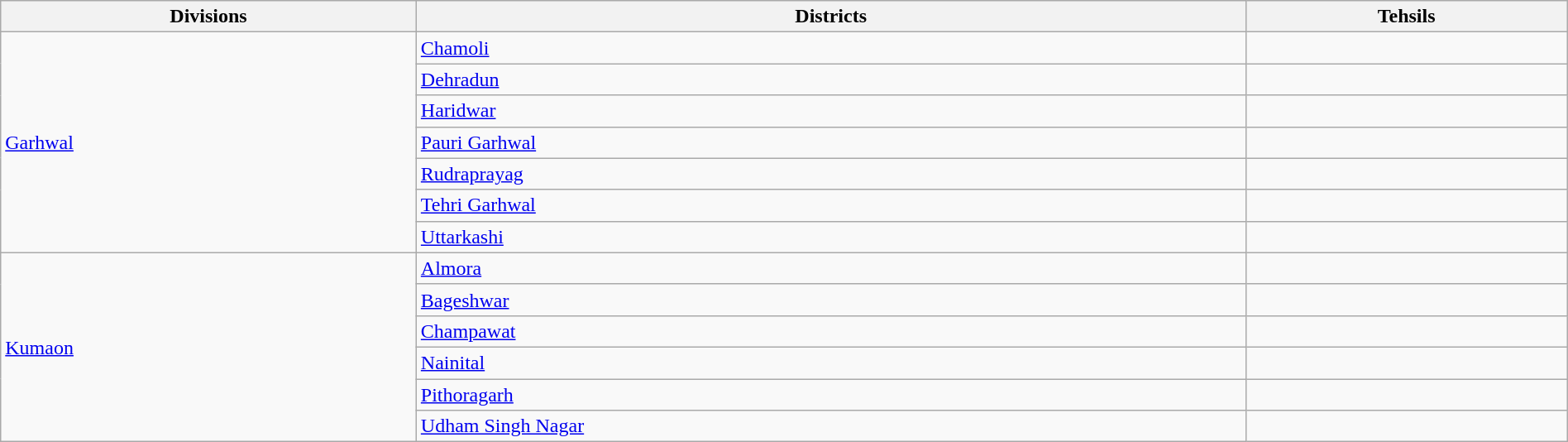<table class="wikitable sortable" width=100%>
<tr>
<th>Divisions</th>
<th>Districts</th>
<th>Tehsils</th>
</tr>
<tr>
<td rowspan=7><a href='#'>Garhwal</a></td>
<td><a href='#'>Chamoli</a></td>
<td></td>
</tr>
<tr>
<td><a href='#'>Dehradun</a></td>
<td></td>
</tr>
<tr>
<td><a href='#'>Haridwar</a></td>
<td></td>
</tr>
<tr>
<td><a href='#'>Pauri Garhwal</a></td>
<td></td>
</tr>
<tr>
<td><a href='#'>Rudraprayag</a></td>
<td></td>
</tr>
<tr>
<td><a href='#'>Tehri Garhwal</a></td>
<td></td>
</tr>
<tr>
<td><a href='#'>Uttarkashi</a></td>
<td></td>
</tr>
<tr>
<td rowspan=6><a href='#'>Kumaon</a></td>
<td><a href='#'>Almora</a></td>
<td></td>
</tr>
<tr>
<td><a href='#'>Bageshwar</a></td>
<td></td>
</tr>
<tr>
<td><a href='#'>Champawat</a></td>
<td></td>
</tr>
<tr>
<td><a href='#'>Nainital</a></td>
<td></td>
</tr>
<tr>
<td><a href='#'>Pithoragarh</a></td>
<td></td>
</tr>
<tr>
<td><a href='#'>Udham Singh Nagar</a></td>
<td></td>
</tr>
</table>
